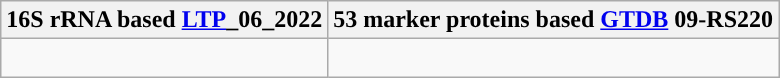<table class="wikitable">
<tr>
<th colspan=1>16S rRNA based <a href='#'>LTP</a>_06_2022</th>
<th colspan=1>53 marker proteins based <a href='#'>GTDB</a> 09-RS220</th>
</tr>
<tr>
<td style="vertical-align:top"><br></td>
<td><br></td>
</tr>
</table>
